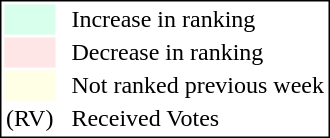<table style="border:1px solid black;">
<tr>
<td style="background:#D8FFEB; width:20px;"></td>
<td> </td>
<td>Increase in ranking</td>
</tr>
<tr>
<td style="background:#FFE6E6; width:20px;"></td>
<td> </td>
<td>Decrease in ranking</td>
</tr>
<tr>
<td style="background:#FFFFE6; width:20px;"></td>
<td> </td>
<td>Not ranked previous week</td>
</tr>
<tr>
<td>(RV)</td>
<td> </td>
<td>Received Votes</td>
</tr>
</table>
